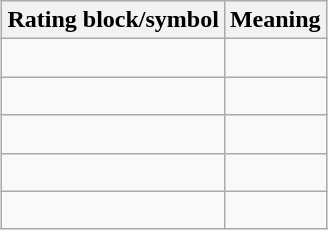<table class="wikitable" style="margin:auto">
<tr>
<th scope="col">Rating block/symbol</th>
<th scope="col">Meaning</th>
</tr>
<tr>
<td><br></td>
<td><br></td>
</tr>
<tr>
<td><br></td>
<td><br></td>
</tr>
<tr>
<td><br></td>
<td><br></td>
</tr>
<tr>
<td><br></td>
<td><br></td>
</tr>
<tr>
<td><br></td>
<td><br></td>
</tr>
</table>
